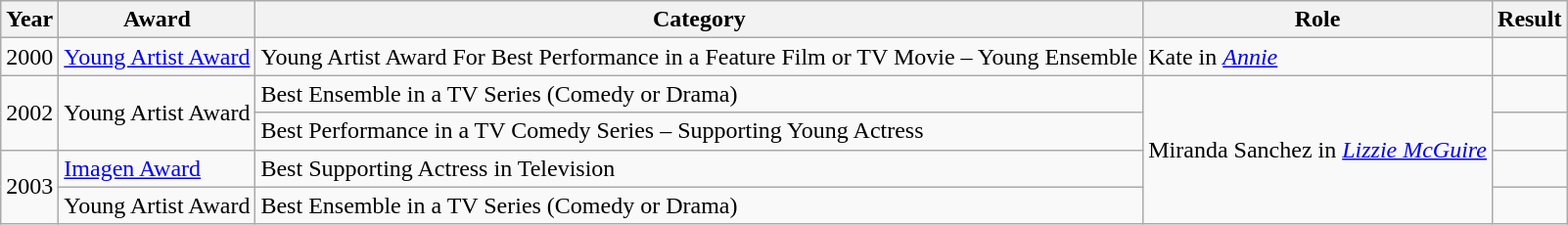<table class="wikitable">
<tr>
<th>Year</th>
<th>Award</th>
<th>Category</th>
<th>Role</th>
<th>Result</th>
</tr>
<tr>
<td>2000</td>
<td><a href='#'>Young Artist Award</a></td>
<td>Young Artist Award For Best Performance in a Feature Film or TV Movie – Young Ensemble</td>
<td>Kate in <em><a href='#'>Annie</a></em></td>
<td></td>
</tr>
<tr>
<td rowspan=2>2002</td>
<td rowspan=2>Young Artist Award</td>
<td>Best Ensemble in a TV Series (Comedy or Drama)</td>
<td rowspan="4">Miranda Sanchez in <em><a href='#'>Lizzie McGuire</a></em></td>
<td></td>
</tr>
<tr>
<td>Best Performance in a TV Comedy Series – Supporting Young Actress</td>
<td></td>
</tr>
<tr>
<td rowspan=2>2003</td>
<td><a href='#'>Imagen Award</a></td>
<td>Best Supporting Actress in Television</td>
<td></td>
</tr>
<tr>
<td>Young Artist Award</td>
<td>Best Ensemble in a TV Series (Comedy or Drama)</td>
<td></td>
</tr>
</table>
